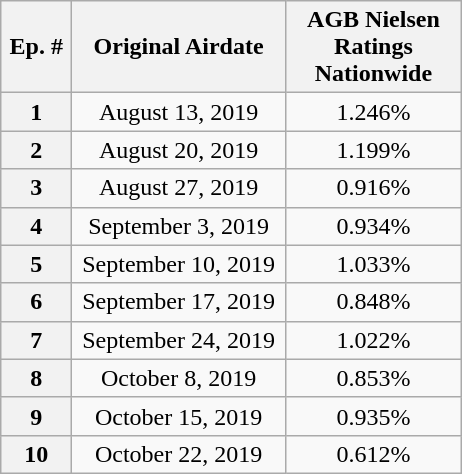<table class=wikitable style=text-align:center>
<tr>
<th style=width:40px>Ep. #</th>
<th style=width:135px>Original Airdate</th>
<th width=110>AGB Nielsen Ratings Nationwide</th>
</tr>
<tr>
<th>1</th>
<td>August 13, 2019</td>
<td>1.246%</td>
</tr>
<tr>
<th>2</th>
<td>August 20, 2019</td>
<td>1.199%</td>
</tr>
<tr>
<th>3</th>
<td>August 27, 2019</td>
<td>0.916%</td>
</tr>
<tr>
<th>4</th>
<td>September 3, 2019</td>
<td>0.934%</td>
</tr>
<tr>
<th>5</th>
<td>September 10, 2019</td>
<td>1.033%</td>
</tr>
<tr>
<th>6</th>
<td>September 17, 2019</td>
<td>0.848%</td>
</tr>
<tr>
<th>7</th>
<td>September 24, 2019</td>
<td>1.022%</td>
</tr>
<tr>
<th>8</th>
<td>October 8, 2019</td>
<td>0.853%</td>
</tr>
<tr>
<th>9</th>
<td>October 15, 2019</td>
<td>0.935%</td>
</tr>
<tr>
<th>10</th>
<td>October 22, 2019</td>
<td>0.612%</td>
</tr>
</table>
